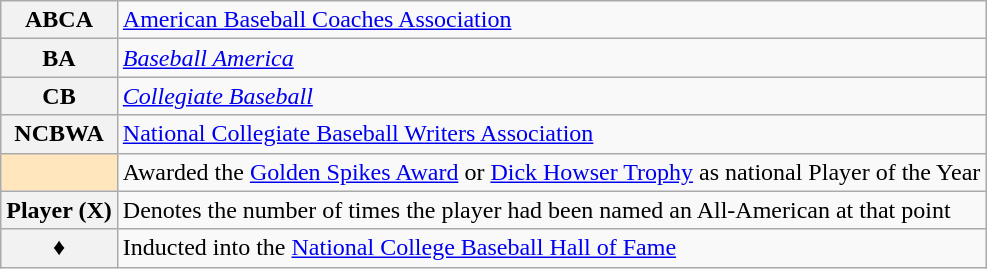<table class="wikitable">
<tr>
<th scope="row">ABCA</th>
<td><a href='#'>American Baseball Coaches Association</a></td>
</tr>
<tr>
<th scope="row">BA</th>
<td><em><a href='#'>Baseball America</a></em></td>
</tr>
<tr>
<th scope="row">CB</th>
<td><em><a href='#'>Collegiate Baseball</a></em></td>
</tr>
<tr>
<th scope="row">NCBWA</th>
<td><a href='#'>National Collegiate Baseball Writers Association</a></td>
</tr>
<tr>
<th scope="row" style="background:#ffe6bd;"></th>
<td>Awarded the <a href='#'>Golden Spikes Award</a> or <a href='#'>Dick Howser Trophy</a> as national Player of the Year</td>
</tr>
<tr>
<th scope="row">Player (X)</th>
<td>Denotes the number of times the player had been named an All-American at that point</td>
</tr>
<tr>
<th scope="row">♦</th>
<td>Inducted into the <a href='#'>National College Baseball Hall of Fame</a></td>
</tr>
</table>
